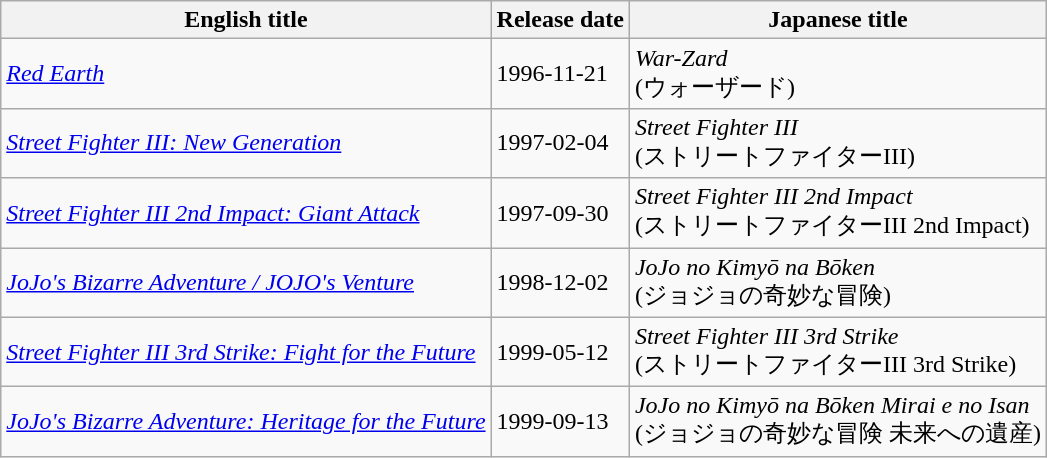<table class="wikitable sortable">
<tr>
<th>English title</th>
<th>Release date</th>
<th>Japanese title</th>
</tr>
<tr>
<td><em><a href='#'>Red Earth</a></em></td>
<td>1996-11-21</td>
<td><em>War-Zard</em><br>(ウォーザード)</td>
</tr>
<tr>
<td><em><a href='#'>Street Fighter III: New Generation</a></em></td>
<td>1997-02-04</td>
<td><em>Street Fighter III</em><br>(ストリートファイターIII)</td>
</tr>
<tr>
<td><em><a href='#'>Street Fighter III 2nd Impact: Giant Attack</a></em></td>
<td>1997-09-30</td>
<td><em>Street Fighter III 2nd Impact</em><br>(ストリートファイターIII 2nd Impact)</td>
</tr>
<tr>
<td><em><a href='#'>JoJo's Bizarre Adventure / JOJO's Venture</a></em></td>
<td>1998-12-02</td>
<td><em>JoJo no Kimyō na Bōken</em><br>(ジョジョの奇妙な冒険)</td>
</tr>
<tr>
<td><em><a href='#'>Street Fighter III 3rd Strike: Fight for the Future</a></em></td>
<td>1999-05-12</td>
<td><em>Street Fighter III 3rd Strike</em><br>(ストリートファイターIII 3rd Strike)</td>
</tr>
<tr>
<td><em><a href='#'>JoJo's Bizarre Adventure: Heritage for the Future</a></em></td>
<td>1999-09-13</td>
<td><em>JoJo no Kimyō na Bōken Mirai e no Isan</em><br>(ジョジョの奇妙な冒険 未来への遺産)</td>
</tr>
</table>
